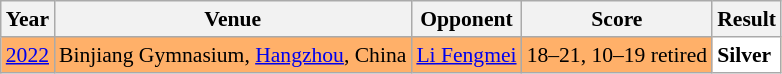<table class="sortable wikitable" style="font-size: 90%;">
<tr>
<th>Year</th>
<th>Venue</th>
<th>Opponent</th>
<th>Score</th>
<th>Result</th>
</tr>
<tr style="background:#FFB069">
<td align="center"><a href='#'>2022</a></td>
<td align="left">Binjiang Gymnasium, <a href='#'>Hangzhou</a>, China</td>
<td align="left"> <a href='#'>Li Fengmei</a></td>
<td align="left">18–21, 10–19 retired</td>
<td style="text-align:left; background:white"> <strong>Silver</strong></td>
</tr>
</table>
